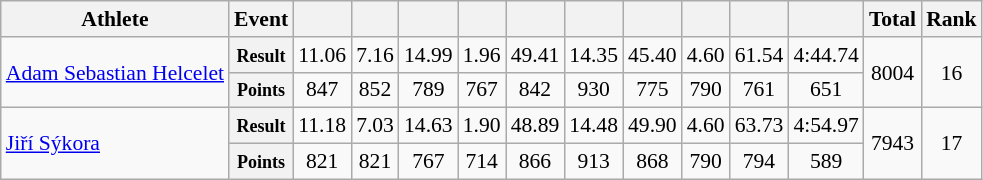<table class=wikitable style=font-size:90%;text-align:center>
<tr>
<th>Athlete</th>
<th>Event</th>
<th></th>
<th></th>
<th></th>
<th></th>
<th></th>
<th></th>
<th></th>
<th></th>
<th></th>
<th></th>
<th>Total</th>
<th>Rank</th>
</tr>
<tr>
<td rowspan="2" align="left"><a href='#'>Adam Sebastian Helcelet</a></td>
<th><small>Result</small></th>
<td>11.06</td>
<td>7.16</td>
<td>14.99</td>
<td>1.96</td>
<td>49.41</td>
<td>14.35</td>
<td>45.40</td>
<td>4.60</td>
<td>61.54</td>
<td>4:44.74</td>
<td rowspan="2">8004</td>
<td rowspan="2">16</td>
</tr>
<tr>
<th><small>Points</small></th>
<td>847</td>
<td>852</td>
<td>789</td>
<td>767</td>
<td>842</td>
<td>930</td>
<td>775</td>
<td>790</td>
<td>761</td>
<td>651</td>
</tr>
<tr>
<td rowspan="2" align="left"><a href='#'>Jiří Sýkora</a></td>
<th><small>Result</small></th>
<td>11.18</td>
<td>7.03</td>
<td>14.63</td>
<td>1.90</td>
<td>48.89</td>
<td>14.48</td>
<td>49.90</td>
<td>4.60</td>
<td>63.73</td>
<td>4:54.97</td>
<td rowspan="2">7943</td>
<td rowspan="2">17</td>
</tr>
<tr>
<th><small>Points</small></th>
<td>821</td>
<td>821</td>
<td>767</td>
<td>714</td>
<td>866</td>
<td>913</td>
<td>868</td>
<td>790</td>
<td>794</td>
<td>589</td>
</tr>
</table>
